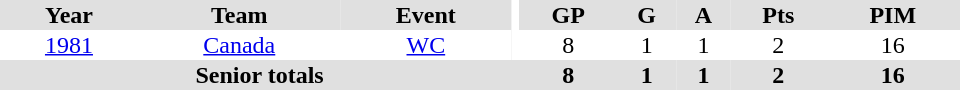<table border="0" cellpadding="1" cellspacing="0" ID="Table3" style="text-align:center; width:40em">
<tr bgcolor="#e0e0e0">
<th>Year</th>
<th>Team</th>
<th>Event</th>
<th rowspan="102" bgcolor="#ffffff"></th>
<th>GP</th>
<th>G</th>
<th>A</th>
<th>Pts</th>
<th>PIM</th>
</tr>
<tr>
<td><a href='#'>1981</a></td>
<td><a href='#'>Canada</a></td>
<td><a href='#'>WC</a></td>
<td>8</td>
<td>1</td>
<td>1</td>
<td>2</td>
<td>16</td>
</tr>
<tr bgcolor="#e0e0e0">
<th colspan="4">Senior totals</th>
<th>8</th>
<th>1</th>
<th>1</th>
<th>2</th>
<th>16</th>
</tr>
</table>
